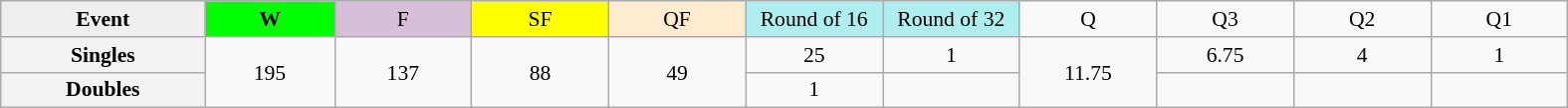<table class=wikitable style=font-size:90%;text-align:center>
<tr>
<td style="width:130px; background:#efefef;"><strong>Event</strong></td>
<td style="width:80px; background:lime;"><strong>W</strong></td>
<td style="width:85px; background:thistle;">F</td>
<td style="width:85px; background:#ff0;">SF</td>
<td style="width:85px; background:#ffebcd;">QF</td>
<td style="width:85px; background:#afeeee;">Round of 16</td>
<td style="width:85px; background:#afeeee;">Round of 32</td>
<td width=85>Q</td>
<td width=85>Q3</td>
<td width=85>Q2</td>
<td width=85>Q1</td>
</tr>
<tr>
<th style="background:#f3f3f3;">Singles</th>
<td rowspan=2>195</td>
<td rowspan=2>137</td>
<td rowspan=2>88</td>
<td rowspan=2>49</td>
<td>25</td>
<td>1</td>
<td rowspan=2>11.75</td>
<td>6.75</td>
<td>4</td>
<td>1</td>
</tr>
<tr>
<th style="background:#f3f3f3;">Doubles</th>
<td>1</td>
<td></td>
<td></td>
<td></td>
<td></td>
</tr>
</table>
